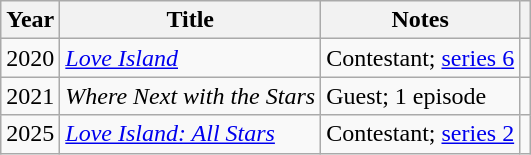<table class="wikitable">
<tr>
<th>Year</th>
<th>Title</th>
<th>Notes</th>
<th></th>
</tr>
<tr>
<td>2020</td>
<td><em><a href='#'>Love Island</a></em></td>
<td>Contestant; <a href='#'>series 6</a></td>
<td align="center"></td>
</tr>
<tr>
<td>2021</td>
<td><em>Where Next with the Stars</em></td>
<td>Guest; 1 episode</td>
<td align="center"></td>
</tr>
<tr>
<td>2025</td>
<td><em><a href='#'>Love Island: All Stars</a></em></td>
<td>Contestant; <a href='#'>series 2</a></td>
<td align="center"></td>
</tr>
</table>
